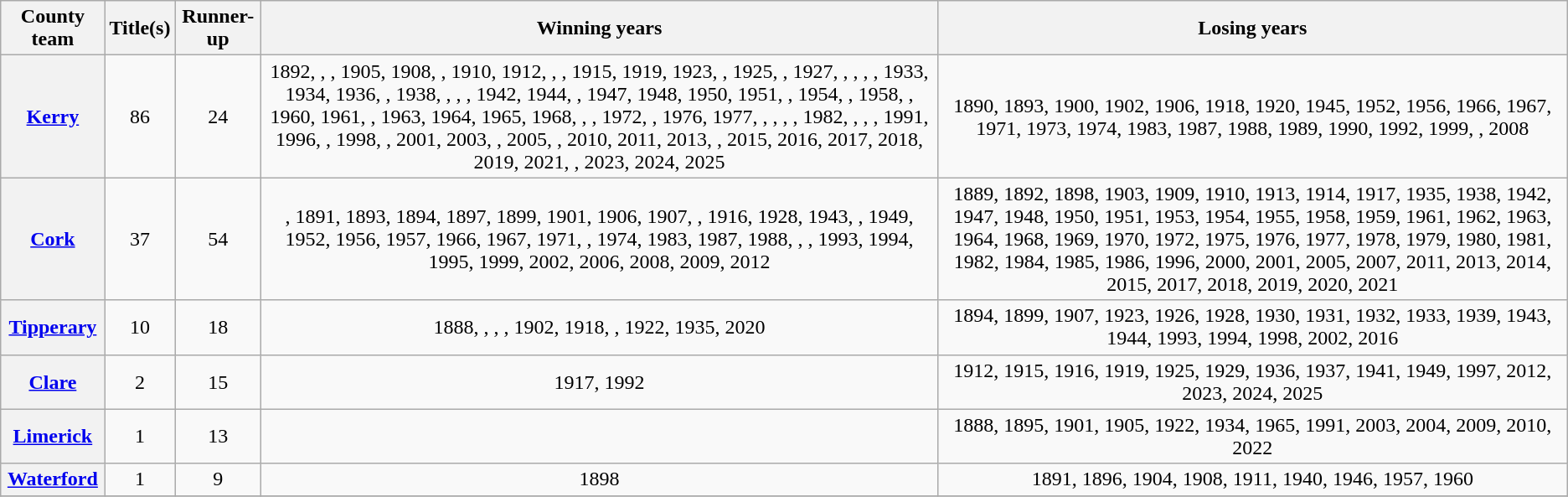<table class="wikitable plainrowheaders sortable" style="text-align:center">
<tr>
<th>County team</th>
<th scope="col">Title(s)</th>
<th scope="col">Runner-up</th>
<th scope="col">Winning years</th>
<th scope="col">Losing years</th>
</tr>
<tr>
<th scope="row"> <a href='#'>Kerry</a></th>
<td>86</td>
<td>24</td>
<td>1892, <strong><a href='#'></a></strong>, <strong><a href='#'></a></strong>, 1905, 1908, <strong><a href='#'></a></strong>, 1910, 1912, <strong><a href='#'></a></strong>, <strong><a href='#'></a></strong>, 1915, 1919, 1923, <strong><a href='#'></a></strong>, 1925, <strong><a href='#'></a></strong>, 1927, <strong><a href='#'></a></strong>, <strong><a href='#'></a></strong>, <strong><a href='#'></a></strong>, <strong><a href='#'></a></strong>, 1933, 1934, 1936, <strong><a href='#'></a></strong>, 1938, <strong><a href='#'></a></strong>, <strong><a href='#'></a></strong>, <strong><a href='#'></a></strong>, 1942, 1944, <strong><a href='#'></a></strong>, 1947, 1948, 1950, 1951, <strong><a href='#'></a></strong>, 1954, <strong><a href='#'></a></strong>, 1958, <strong><a href='#'></a></strong>, 1960, 1961, <strong><a href='#'></a></strong>, 1963, 1964, 1965, 1968, <strong><a href='#'></a></strong>, <strong><a href='#'></a></strong>, 1972, <strong><a href='#'></a></strong>, 1976, 1977, <strong><a href='#'></a></strong>, <strong><a href='#'></a></strong>, <strong><a href='#'></a></strong>, <strong><a href='#'></a></strong>, 1982, <strong><a href='#'></a></strong>, <strong><a href='#'></a></strong>, <strong><a href='#'></a></strong>, 1991, 1996, <strong><a href='#'></a></strong>, 1998, <strong><a href='#'></a></strong>, 2001, 2003, <strong><a href='#'></a></strong>, 2005, <strong><a href='#'></a></strong>, 2010, 2011, 2013, <strong><a href='#'></a></strong>, 2015, 2016, 2017, 2018, 2019, 2021, <strong><a href='#'></a></strong>, 2023, 2024, 2025</td>
<td>1890, 1893, 1900, 1902, 1906, 1918, 1920, 1945, 1952, 1956, 1966, 1967, 1971, 1973, 1974, 1983, 1987, 1988, 1989, 1990, 1992, 1999, <strong><a href='#'></a></strong>, 2008</td>
</tr>
<tr>
<th scope="row"> <a href='#'>Cork</a></th>
<td>37</td>
<td>54</td>
<td><strong><a href='#'></a></strong>, 1891, 1893, 1894, 1897, 1899, 1901, 1906, 1907, <strong><a href='#'></a></strong>, 1916, 1928, 1943, <strong><a href='#'></a></strong>, 1949, 1952, 1956, 1957, 1966, 1967, 1971, <strong><a href='#'></a></strong>, 1974, 1983, 1987, 1988, <strong><a href='#'></a></strong>, <strong><a href='#'></a></strong>, 1993, 1994, 1995, 1999, 2002, 2006, 2008, 2009, 2012</td>
<td>1889, 1892, 1898, 1903, 1909, 1910, 1913, 1914, 1917, 1935, 1938, 1942, 1947, 1948, 1950, 1951, 1953, 1954, 1955, 1958, 1959, 1961, 1962, 1963, 1964, 1968, 1969, 1970, 1972, 1975, 1976, 1977, 1978, 1979, 1980, 1981, 1982, 1984, 1985, 1986, 1996, 2000, 2001, 2005, 2007, 2011, 2013, 2014, 2015, 2017, 2018, 2019, 2020, 2021</td>
</tr>
<tr>
<th scope="row"> <a href='#'>Tipperary</a></th>
<td>10</td>
<td>18</td>
<td>1888, <strong><a href='#'></a></strong>, <strong><a href='#'></a></strong>, <strong><a href='#'></a></strong>, 1902, 1918, <strong><a href='#'></a></strong>, 1922, 1935, 2020</td>
<td>1894, 1899, 1907, 1923, 1926, 1928, 1930, 1931, 1932, 1933, 1939, 1943, 1944, 1993, 1994, 1998, 2002, 2016</td>
</tr>
<tr>
<th scope="row"> <a href='#'>Clare</a></th>
<td>2</td>
<td>15</td>
<td>1917, 1992</td>
<td>1912, 1915, 1916, 1919, 1925, 1929, 1936, 1937, 1941, 1949, 1997, 2012, 2023, 2024, 2025</td>
</tr>
<tr>
<th scope="row"> <a href='#'>Limerick</a></th>
<td>1</td>
<td>13</td>
<td><strong><a href='#'></a></strong></td>
<td>1888, 1895, 1901, 1905, 1922, 1934, 1965, 1991, 2003, 2004, 2009, 2010, 2022</td>
</tr>
<tr>
<th scope="row"> <a href='#'>Waterford</a></th>
<td>1</td>
<td>9</td>
<td>1898</td>
<td>1891, 1896, 1904, 1908, 1911, 1940, 1946, 1957, 1960</td>
</tr>
<tr>
</tr>
</table>
